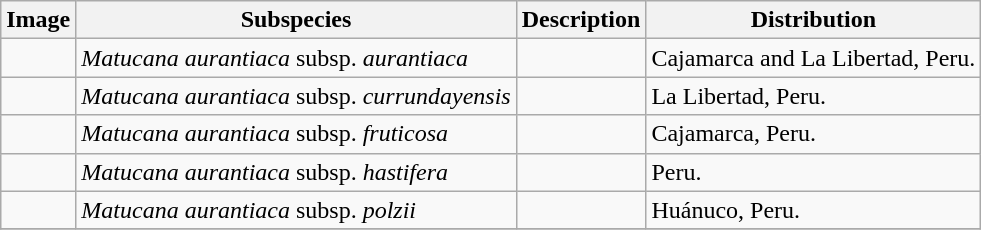<table class="wikitable">
<tr>
<th>Image</th>
<th>Subspecies</th>
<th>Description</th>
<th>Distribution</th>
</tr>
<tr>
<td></td>
<td><em>Matucana aurantiaca</em> subsp. <em>aurantiaca</em></td>
<td></td>
<td>Cajamarca and La Libertad, Peru.</td>
</tr>
<tr>
<td></td>
<td><em>Matucana aurantiaca</em> subsp. <em>currundayensis</em>  </td>
<td></td>
<td>La Libertad, Peru.</td>
</tr>
<tr>
<td></td>
<td><em>Matucana aurantiaca</em> subsp. <em>fruticosa</em>  </td>
<td></td>
<td>Cajamarca, Peru.</td>
</tr>
<tr>
<td></td>
<td><em>Matucana aurantiaca</em> subsp. <em>hastifera</em>  </td>
<td></td>
<td>Peru.</td>
</tr>
<tr>
<td></td>
<td><em>Matucana aurantiaca</em> subsp. <em>polzii</em>  </td>
<td></td>
<td>Huánuco, Peru.</td>
</tr>
<tr>
</tr>
</table>
